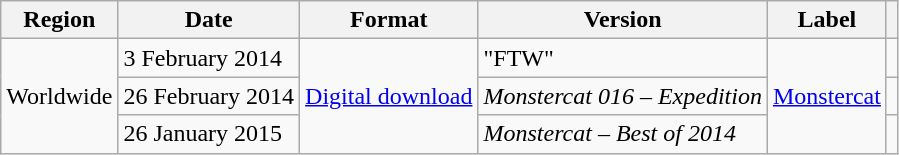<table class="wikitable plainrowheaders">
<tr>
<th>Region</th>
<th>Date</th>
<th>Format</th>
<th>Version</th>
<th>Label</th>
<th></th>
</tr>
<tr>
<td rowspan="3" scope="row">Worldwide</td>
<td>3 February 2014</td>
<td rowspan="3"><a href='#'>Digital download</a></td>
<td>"FTW"</td>
<td rowspan="3"><a href='#'>Monstercat</a></td>
<td></td>
</tr>
<tr>
<td>26 February 2014</td>
<td><em>Monstercat 016 – Expedition</em></td>
<td></td>
</tr>
<tr>
<td>26 January 2015</td>
<td><em>Monstercat – Best of 2014</em></td>
<td></td>
</tr>
</table>
